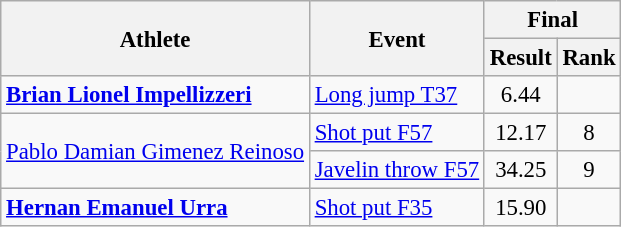<table class=wikitable style="font-size:95%">
<tr>
<th rowspan="2">Athlete</th>
<th rowspan="2">Event</th>
<th colspan="2">Final</th>
</tr>
<tr>
<th>Result</th>
<th>Rank</th>
</tr>
<tr align=center>
<td align=left><strong><a href='#'>Brian Lionel Impellizzeri</a></strong></td>
<td align=left><a href='#'>Long jump T37</a></td>
<td>6.44</td>
<td></td>
</tr>
<tr align=center>
<td align=left rowspan=2><a href='#'>Pablo Damian Gimenez Reinoso</a></td>
<td align=left><a href='#'>Shot put F57</a></td>
<td>12.17</td>
<td>8</td>
</tr>
<tr align=center>
<td align=left><a href='#'>Javelin throw F57</a></td>
<td>34.25</td>
<td>9</td>
</tr>
<tr align=center>
<td align=left><strong><a href='#'>Hernan Emanuel Urra</a></strong></td>
<td align=left><a href='#'>Shot put F35</a></td>
<td>15.90</td>
<td></td>
</tr>
</table>
